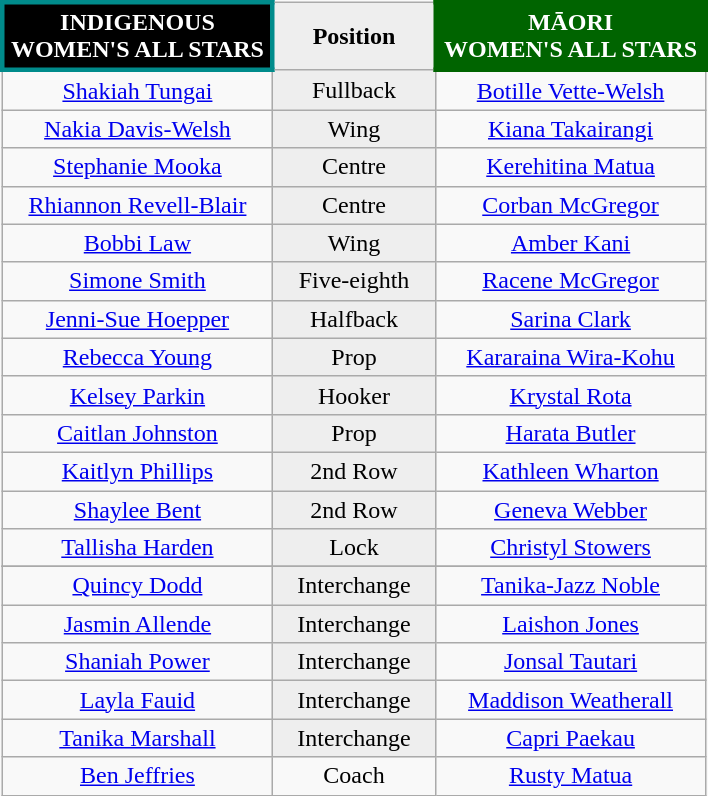<table class="wikitable" style="margin: 1em auto 1em auto">
<tr>
<th align="centre" style="width:170px; border:3px solid darkcyan; background:black; color:white">INDIGENOUS<br>WOMEN'S ALL STARS</th>
<th width="100" align="center" style="background: #eeeeee; color: black">Position</th>
<th align="centre" style="width:170px; border:3px solid darkgreen; background:darkgreen; color:white">MĀORI<br>WOMEN'S ALL STARS</th>
</tr>
<tr>
<td align="center"><a href='#'>Shakiah Tungai</a></td>
<td align="center" style="background: #eeeeee">Fullback</td>
<td align="center"><a href='#'>Botille Vette-Welsh</a></td>
</tr>
<tr>
<td align="center"><a href='#'>Nakia Davis-Welsh</a></td>
<td align="center" style="background: #eeeeee">Wing</td>
<td align="center"><a href='#'>Kiana Takairangi</a></td>
</tr>
<tr>
<td align="center"><a href='#'>Stephanie Mooka</a></td>
<td align="center" style="background: #eeeeee">Centre</td>
<td align="center"><a href='#'>Kerehitina Matua</a></td>
</tr>
<tr>
<td align="center"><a href='#'>Rhiannon Revell-Blair</a></td>
<td align="center" style="background: #eeeeee">Centre</td>
<td align="center"><a href='#'>Corban McGregor</a></td>
</tr>
<tr>
<td align="center"><a href='#'>Bobbi Law</a></td>
<td align="center" style="background: #eeeeee">Wing</td>
<td align="center"><a href='#'>Amber Kani</a></td>
</tr>
<tr>
<td align="center"><a href='#'>Simone Smith</a></td>
<td align="center" style="background: #eeeeee">Five-eighth</td>
<td align="center"><a href='#'>Racene McGregor</a></td>
</tr>
<tr>
<td align="center"><a href='#'>Jenni-Sue Hoepper</a></td>
<td align="center" style="background: #eeeeee">Halfback</td>
<td align="center"><a href='#'>Sarina Clark</a></td>
</tr>
<tr>
<td align="center"><a href='#'>Rebecca Young</a></td>
<td align="center" style="background: #eeeeee">Prop</td>
<td align="center"><a href='#'>Kararaina Wira-Kohu</a></td>
</tr>
<tr>
<td align="center"><a href='#'>Kelsey Parkin</a></td>
<td align="center" style="background: #eeeeee">Hooker</td>
<td align="center"><a href='#'>Krystal Rota</a></td>
</tr>
<tr>
<td align="center"><a href='#'>Caitlan Johnston</a></td>
<td align="center" style="background: #eeeeee">Prop</td>
<td align="center"><a href='#'>Harata Butler</a></td>
</tr>
<tr>
<td align="center"><a href='#'>Kaitlyn Phillips</a></td>
<td align="center" style="background: #eeeeee">2nd Row</td>
<td align="center"><a href='#'>Kathleen Wharton</a></td>
</tr>
<tr>
<td align="center"><a href='#'>Shaylee Bent</a></td>
<td align="center" style="background: #eeeeee">2nd Row</td>
<td align="center"><a href='#'>Geneva Webber</a></td>
</tr>
<tr>
<td align="center"><a href='#'>Tallisha Harden</a></td>
<td align="center" style="background: #eeeeee">Lock</td>
<td align="center"><a href='#'>Christyl Stowers</a></td>
</tr>
<tr>
</tr>
<tr>
<td align="center"><a href='#'>Quincy Dodd</a></td>
<td align="center" style="background: #eeeeee">Interchange</td>
<td align="center"><a href='#'>Tanika-Jazz Noble</a></td>
</tr>
<tr>
<td align="center"><a href='#'>Jasmin Allende</a></td>
<td align="center" style="background: #eeeeee">Interchange</td>
<td align="center"><a href='#'>Laishon Jones</a></td>
</tr>
<tr>
<td align="center"><a href='#'>Shaniah Power</a></td>
<td align="center" style="background: #eeeeee">Interchange</td>
<td align="center"><a href='#'>Jonsal Tautari</a></td>
</tr>
<tr>
<td align="center"><a href='#'>Layla Fauid</a></td>
<td align="center" style="background: #eeeeee">Interchange</td>
<td align="center"><a href='#'>Maddison Weatherall</a></td>
</tr>
<tr>
<td align="center"><a href='#'>Tanika Marshall</a></td>
<td align="center" style="background: #eeeeee">Interchange</td>
<td align="center"><a href='#'>Capri Paekau</a></td>
</tr>
<tr>
<td align="center"><a href='#'>Ben Jeffries</a></td>
<td align="center">Coach</td>
<td align="center"><a href='#'>Rusty Matua</a></td>
</tr>
</table>
